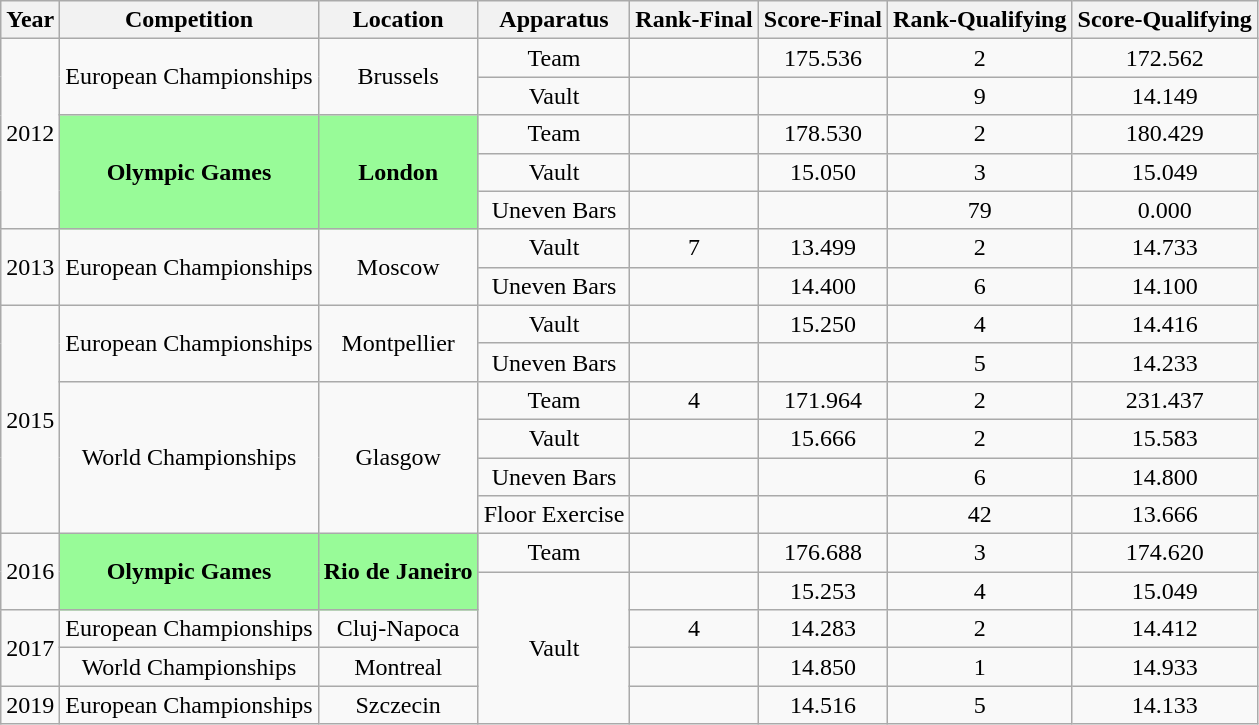<table class="wikitable" style="text-align:center">
<tr>
<th>Year</th>
<th>Competition</th>
<th>Location</th>
<th>Apparatus</th>
<th>Rank-Final</th>
<th>Score-Final</th>
<th>Rank-Qualifying</th>
<th>Score-Qualifying</th>
</tr>
<tr>
<td rowspan=5>2012</td>
<td rowspan=2>European Championships</td>
<td rowspan=2>Brussels</td>
<td>Team</td>
<td></td>
<td>175.536</td>
<td>2</td>
<td>172.562</td>
</tr>
<tr>
<td>Vault</td>
<td></td>
<td></td>
<td>9</td>
<td>14.149</td>
</tr>
<tr>
<td bgcolor=98FB98 rowspan=3><strong>Olympic Games</strong></td>
<td bgcolor=98FB98 rowspan=3><strong>London</strong></td>
<td>Team</td>
<td></td>
<td>178.530</td>
<td>2</td>
<td>180.429</td>
</tr>
<tr>
<td>Vault</td>
<td></td>
<td>15.050</td>
<td>3</td>
<td>15.049</td>
</tr>
<tr>
<td>Uneven Bars</td>
<td></td>
<td></td>
<td>79</td>
<td>0.000</td>
</tr>
<tr>
<td rowspan=2>2013</td>
<td rowspan=2>European Championships</td>
<td rowspan=2>Moscow</td>
<td>Vault</td>
<td>7</td>
<td>13.499</td>
<td>2</td>
<td>14.733</td>
</tr>
<tr>
<td>Uneven Bars</td>
<td></td>
<td>14.400</td>
<td>6</td>
<td>14.100</td>
</tr>
<tr>
<td rowspan=6>2015</td>
<td rowspan=2>European Championships</td>
<td rowspan=2>Montpellier</td>
<td>Vault</td>
<td></td>
<td>15.250</td>
<td>4</td>
<td>14.416</td>
</tr>
<tr>
<td>Uneven Bars</td>
<td></td>
<td></td>
<td>5</td>
<td>14.233</td>
</tr>
<tr>
<td rowspan=4>World Championships</td>
<td rowspan=4>Glasgow</td>
<td>Team</td>
<td>4</td>
<td>171.964</td>
<td>2</td>
<td>231.437</td>
</tr>
<tr>
<td>Vault</td>
<td></td>
<td>15.666</td>
<td>2</td>
<td>15.583</td>
</tr>
<tr>
<td>Uneven Bars</td>
<td></td>
<td></td>
<td>6</td>
<td>14.800</td>
</tr>
<tr>
<td>Floor Exercise</td>
<td></td>
<td></td>
<td>42</td>
<td>13.666</td>
</tr>
<tr>
<td rowspan=2>2016</td>
<td bgcolor=98FB98 rowspan=2><strong>Olympic Games</strong></td>
<td bgcolor=98FB98 rowspan=2><strong>Rio de Janeiro</strong></td>
<td>Team</td>
<td></td>
<td>176.688</td>
<td>3</td>
<td>174.620</td>
</tr>
<tr>
<td rowspan=4>Vault</td>
<td></td>
<td>15.253</td>
<td>4</td>
<td>15.049</td>
</tr>
<tr>
<td rowspan=2>2017</td>
<td rowspan=1>European Championships</td>
<td rowspan=1>Cluj-Napoca</td>
<td>4</td>
<td>14.283</td>
<td>2</td>
<td>14.412</td>
</tr>
<tr>
<td rowspan=1>World Championships</td>
<td rowspan=1>Montreal</td>
<td></td>
<td>14.850</td>
<td>1</td>
<td>14.933</td>
</tr>
<tr>
<td rowspan=1>2019</td>
<td rowspan=1>European Championships</td>
<td rowspan=1>Szczecin</td>
<td></td>
<td>14.516</td>
<td>5</td>
<td>14.133</td>
</tr>
</table>
